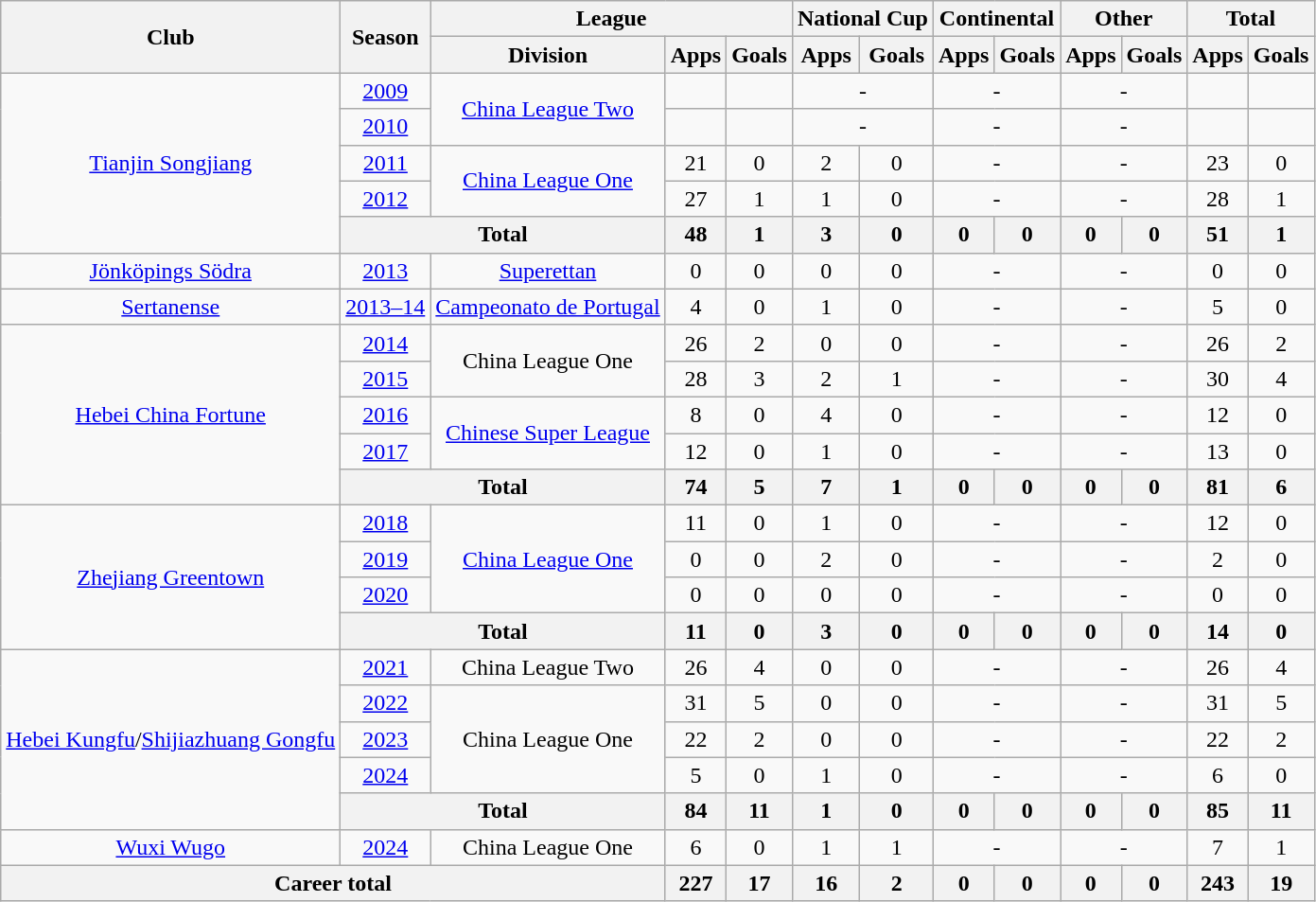<table class="wikitable" style="text-align: center">
<tr>
<th rowspan="2">Club</th>
<th rowspan="2">Season</th>
<th colspan="3">League</th>
<th colspan="2">National Cup</th>
<th colspan="2">Continental</th>
<th colspan="2">Other</th>
<th colspan="2">Total</th>
</tr>
<tr>
<th>Division</th>
<th>Apps</th>
<th>Goals</th>
<th>Apps</th>
<th>Goals</th>
<th>Apps</th>
<th>Goals</th>
<th>Apps</th>
<th>Goals</th>
<th>Apps</th>
<th>Goals</th>
</tr>
<tr>
<td rowspan=5><a href='#'>Tianjin Songjiang</a></td>
<td><a href='#'>2009</a></td>
<td rowspan="2"><a href='#'>China League Two</a></td>
<td></td>
<td></td>
<td colspan="2">-</td>
<td colspan="2">-</td>
<td colspan="2">-</td>
<td></td>
<td></td>
</tr>
<tr>
<td><a href='#'>2010</a></td>
<td></td>
<td></td>
<td colspan="2">-</td>
<td colspan="2">-</td>
<td colspan="2">-</td>
<td></td>
<td></td>
</tr>
<tr>
<td><a href='#'>2011</a></td>
<td rowspan="2"><a href='#'>China League One</a></td>
<td>21</td>
<td>0</td>
<td>2</td>
<td>0</td>
<td colspan="2">-</td>
<td colspan="2">-</td>
<td>23</td>
<td>0</td>
</tr>
<tr>
<td><a href='#'>2012</a></td>
<td>27</td>
<td>1</td>
<td>1</td>
<td>0</td>
<td colspan="2">-</td>
<td colspan="2">-</td>
<td>28</td>
<td>1</td>
</tr>
<tr>
<th colspan=2>Total</th>
<th>48</th>
<th>1</th>
<th>3</th>
<th>0</th>
<th>0</th>
<th>0</th>
<th>0</th>
<th>0</th>
<th>51</th>
<th>1</th>
</tr>
<tr>
<td><a href='#'>Jönköpings Södra</a></td>
<td><a href='#'>2013</a></td>
<td><a href='#'>Superettan</a></td>
<td>0</td>
<td>0</td>
<td>0</td>
<td>0</td>
<td colspan="2">-</td>
<td colspan="2">-</td>
<td>0</td>
<td>0</td>
</tr>
<tr>
<td><a href='#'>Sertanense</a></td>
<td><a href='#'>2013–14</a></td>
<td><a href='#'>Campeonato de Portugal</a></td>
<td>4</td>
<td>0</td>
<td>1</td>
<td>0</td>
<td colspan="2">-</td>
<td colspan="2">-</td>
<td>5</td>
<td>0</td>
</tr>
<tr>
<td rowspan=5><a href='#'>Hebei China Fortune</a></td>
<td><a href='#'>2014</a></td>
<td rowspan="2">China League One</td>
<td>26</td>
<td>2</td>
<td>0</td>
<td>0</td>
<td colspan="2">-</td>
<td colspan="2">-</td>
<td>26</td>
<td>2</td>
</tr>
<tr>
<td><a href='#'>2015</a></td>
<td>28</td>
<td>3</td>
<td>2</td>
<td>1</td>
<td colspan="2">-</td>
<td colspan="2">-</td>
<td>30</td>
<td>4</td>
</tr>
<tr>
<td><a href='#'>2016</a></td>
<td rowspan="2"><a href='#'>Chinese Super League</a></td>
<td>8</td>
<td>0</td>
<td>4</td>
<td>0</td>
<td colspan="2">-</td>
<td colspan="2">-</td>
<td>12</td>
<td>0</td>
</tr>
<tr>
<td><a href='#'>2017</a></td>
<td>12</td>
<td>0</td>
<td>1</td>
<td>0</td>
<td colspan="2">-</td>
<td colspan="2">-</td>
<td>13</td>
<td>0</td>
</tr>
<tr>
<th colspan=2>Total</th>
<th>74</th>
<th>5</th>
<th>7</th>
<th>1</th>
<th>0</th>
<th>0</th>
<th>0</th>
<th>0</th>
<th>81</th>
<th>6</th>
</tr>
<tr>
<td rowspan=4><a href='#'>Zhejiang Greentown</a></td>
<td><a href='#'>2018</a></td>
<td rowspan=3><a href='#'>China League One</a></td>
<td>11</td>
<td>0</td>
<td>1</td>
<td>0</td>
<td colspan="2">-</td>
<td colspan="2">-</td>
<td>12</td>
<td>0</td>
</tr>
<tr>
<td><a href='#'>2019</a></td>
<td>0</td>
<td>0</td>
<td>2</td>
<td>0</td>
<td colspan="2">-</td>
<td colspan="2">-</td>
<td>2</td>
<td>0</td>
</tr>
<tr>
<td><a href='#'>2020</a></td>
<td>0</td>
<td>0</td>
<td>0</td>
<td>0</td>
<td colspan="2">-</td>
<td colspan="2">-</td>
<td>0</td>
<td>0</td>
</tr>
<tr>
<th colspan=2>Total</th>
<th>11</th>
<th>0</th>
<th>3</th>
<th>0</th>
<th>0</th>
<th>0</th>
<th>0</th>
<th>0</th>
<th>14</th>
<th>0</th>
</tr>
<tr>
<td rowspan=5><a href='#'>Hebei Kungfu</a>/<a href='#'>Shijiazhuang Gongfu</a></td>
<td><a href='#'>2021</a></td>
<td>China League Two</td>
<td>26</td>
<td>4</td>
<td>0</td>
<td>0</td>
<td colspan="2">-</td>
<td colspan="2">-</td>
<td>26</td>
<td>4</td>
</tr>
<tr>
<td><a href='#'>2022</a></td>
<td rowspan=3>China League One</td>
<td>31</td>
<td>5</td>
<td>0</td>
<td>0</td>
<td colspan="2">-</td>
<td colspan="2">-</td>
<td>31</td>
<td>5</td>
</tr>
<tr>
<td><a href='#'>2023</a></td>
<td>22</td>
<td>2</td>
<td>0</td>
<td>0</td>
<td colspan="2">-</td>
<td colspan="2">-</td>
<td>22</td>
<td>2</td>
</tr>
<tr>
<td><a href='#'>2024</a></td>
<td>5</td>
<td>0</td>
<td>1</td>
<td>0</td>
<td colspan="2">-</td>
<td colspan="2">-</td>
<td>6</td>
<td>0</td>
</tr>
<tr>
<th colspan=2>Total</th>
<th>84</th>
<th>11</th>
<th>1</th>
<th>0</th>
<th>0</th>
<th>0</th>
<th>0</th>
<th>0</th>
<th>85</th>
<th>11</th>
</tr>
<tr>
<td><a href='#'>Wuxi Wugo</a></td>
<td><a href='#'>2024</a></td>
<td>China League One</td>
<td>6</td>
<td>0</td>
<td>1</td>
<td>1</td>
<td colspan="2">-</td>
<td colspan="2">-</td>
<td>7</td>
<td>1</td>
</tr>
<tr>
<th colspan=3>Career total</th>
<th>227</th>
<th>17</th>
<th>16</th>
<th>2</th>
<th>0</th>
<th>0</th>
<th>0</th>
<th>0</th>
<th>243</th>
<th>19</th>
</tr>
</table>
